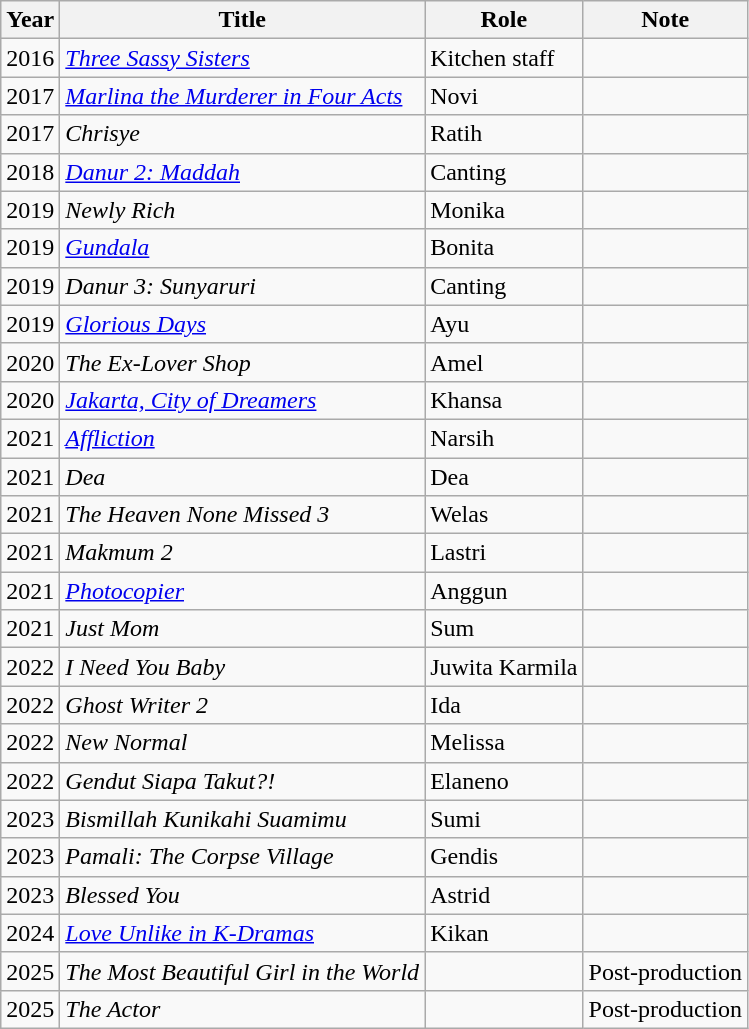<table class="wikitable">
<tr>
<th>Year</th>
<th>Title</th>
<th>Role</th>
<th>Note</th>
</tr>
<tr>
<td>2016</td>
<td><em><a href='#'>Three Sassy Sisters</a></em></td>
<td>Kitchen staff</td>
<td></td>
</tr>
<tr>
<td>2017</td>
<td><em><a href='#'>Marlina the Murderer in Four Acts</a></em></td>
<td>Novi</td>
<td></td>
</tr>
<tr>
<td>2017</td>
<td><em>Chrisye</em></td>
<td>Ratih</td>
<td></td>
</tr>
<tr>
<td>2018</td>
<td><em><a href='#'>Danur 2: Maddah</a></em></td>
<td>Canting</td>
<td></td>
</tr>
<tr>
<td>2019</td>
<td><em>Newly Rich</em></td>
<td>Monika</td>
<td></td>
</tr>
<tr>
<td>2019</td>
<td><em><a href='#'>Gundala</a></em></td>
<td>Bonita</td>
<td></td>
</tr>
<tr>
<td>2019</td>
<td><em>Danur 3: Sunyaruri</em></td>
<td>Canting</td>
<td></td>
</tr>
<tr>
<td>2019</td>
<td><em><a href='#'>Glorious Days</a></em></td>
<td>Ayu</td>
<td></td>
</tr>
<tr>
<td>2020</td>
<td><em>The Ex-Lover Shop</em></td>
<td>Amel</td>
<td></td>
</tr>
<tr>
<td>2020</td>
<td><em><a href='#'>Jakarta, City of Dreamers</a></em></td>
<td>Khansa</td>
<td></td>
</tr>
<tr>
<td>2021</td>
<td><em><a href='#'>Affliction</a></em></td>
<td>Narsih</td>
<td></td>
</tr>
<tr>
<td>2021</td>
<td><em>Dea</em></td>
<td>Dea</td>
<td></td>
</tr>
<tr>
<td>2021</td>
<td><em>The Heaven None Missed 3</em></td>
<td>Welas</td>
<td></td>
</tr>
<tr>
<td>2021</td>
<td><em>Makmum 2</em></td>
<td>Lastri</td>
<td></td>
</tr>
<tr>
<td>2021</td>
<td><em><a href='#'>Photocopier</a></em></td>
<td>Anggun</td>
<td></td>
</tr>
<tr>
<td>2021</td>
<td><em>Just Mom</em></td>
<td>Sum</td>
<td></td>
</tr>
<tr>
<td>2022</td>
<td><em>I Need You Baby</em></td>
<td>Juwita Karmila</td>
<td></td>
</tr>
<tr>
<td>2022</td>
<td><em>Ghost Writer 2</em></td>
<td>Ida</td>
<td></td>
</tr>
<tr>
<td>2022</td>
<td><em>New Normal</em></td>
<td>Melissa</td>
<td></td>
</tr>
<tr>
<td>2022</td>
<td><em>Gendut Siapa Takut?!</em></td>
<td>Elaneno</td>
<td></td>
</tr>
<tr>
<td>2023</td>
<td><em>Bismillah Kunikahi Suamimu</em></td>
<td>Sumi</td>
<td></td>
</tr>
<tr>
<td>2023</td>
<td><em>Pamali: The Corpse Village</em></td>
<td>Gendis</td>
<td></td>
</tr>
<tr>
<td>2023</td>
<td><em>Blessed You</em></td>
<td>Astrid</td>
<td></td>
</tr>
<tr>
<td>2024</td>
<td><em><a href='#'>Love Unlike in K-Dramas</a></em></td>
<td>Kikan</td>
<td></td>
</tr>
<tr>
<td>2025</td>
<td><em>The Most Beautiful Girl in the World</em></td>
<td></td>
<td>Post-production</td>
</tr>
<tr>
<td>2025</td>
<td><em>The Actor</em></td>
<td></td>
<td>Post-production</td>
</tr>
</table>
